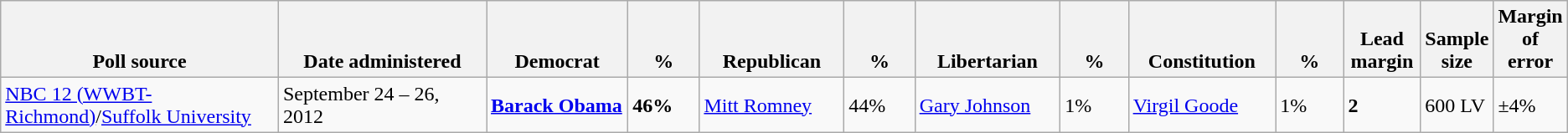<table class="wikitable">
<tr valign="bottom">
<th style="width:20%;">Poll source</th>
<th style="width:15%;">Date administered</th>
<th style="width:10%;">Democrat</th>
<th style="width:5%;">%</th>
<th style="width:10%;">Republican</th>
<th style="width:5%;">%</th>
<th style="width:10%;">Libertarian</th>
<th style="width:5%;">%</th>
<th style="width:10%;">Constitution</th>
<th style="width:5%;">%</th>
<th style="width:5%;">Lead margin</th>
<th>Sample size</th>
<th>Margin of error</th>
</tr>
<tr>
<td><a href='#'>NBC 12 (WWBT-Richmond)</a>/<a href='#'>Suffolk University</a></td>
<td>September 24 – 26, 2012</td>
<td><strong><a href='#'>Barack Obama</a></strong></td>
<td><strong>46%</strong></td>
<td><a href='#'>Mitt Romney</a></td>
<td>44%</td>
<td><a href='#'>Gary Johnson</a></td>
<td>1%</td>
<td><a href='#'>Virgil Goode</a></td>
<td>1%</td>
<td><strong>2</strong></td>
<td>600 LV</td>
<td>±4%</td>
</tr>
</table>
